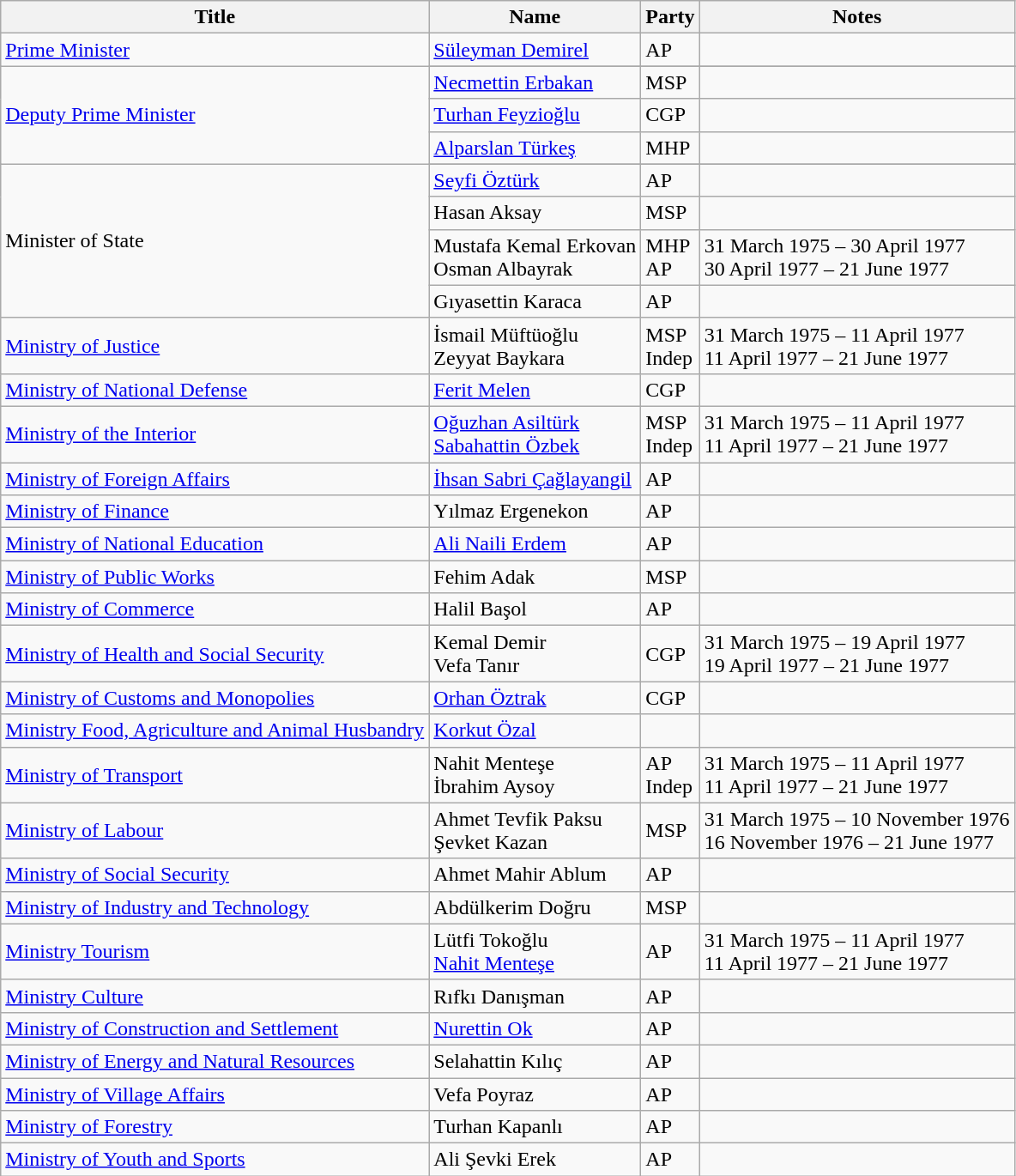<table class="wikitable">
<tr>
<th>Title</th>
<th>Name</th>
<th>Party</th>
<th>Notes</th>
</tr>
<tr>
<td><a href='#'>Prime Minister</a></td>
<td><a href='#'>Süleyman Demirel</a></td>
<td>AP</td>
<td></td>
</tr>
<tr>
<td rowspan="4" style="text-align:left;"><a href='#'>Deputy Prime Minister</a></td>
</tr>
<tr>
<td><a href='#'>Necmettin Erbakan</a></td>
<td>MSP</td>
<td></td>
</tr>
<tr>
<td><a href='#'>Turhan Feyzioğlu</a></td>
<td>CGP</td>
<td></td>
</tr>
<tr>
<td><a href='#'>Alparslan Türkeş</a></td>
<td>MHP</td>
<td></td>
</tr>
<tr>
<td rowspan="5" style="text-align:left;">Minister of State</td>
</tr>
<tr>
<td><a href='#'>Seyfi Öztürk</a></td>
<td>AP</td>
<td></td>
</tr>
<tr>
<td>Hasan Aksay</td>
<td>MSP</td>
<td></td>
</tr>
<tr>
<td>Mustafa Kemal Erkovan<br>Osman Albayrak</td>
<td>MHP<br>AP</td>
<td>31 March 1975 – 30 April 1977<br>30 April 1977 – 21 June 1977</td>
</tr>
<tr>
<td>Gıyasettin Karaca</td>
<td>AP</td>
<td></td>
</tr>
<tr>
<td><a href='#'>Ministry of Justice</a></td>
<td>İsmail Müftüoğlu<br>Zeyyat Baykara</td>
<td>MSP<br>Indep</td>
<td>31 March 1975 – 11 April 1977<br>11 April 1977 – 21 June 1977</td>
</tr>
<tr>
<td><a href='#'>Ministry of National Defense</a></td>
<td><a href='#'>Ferit Melen</a></td>
<td>CGP</td>
<td></td>
</tr>
<tr>
<td><a href='#'>Ministry of the Interior</a></td>
<td><a href='#'>Oğuzhan Asiltürk</a><br><a href='#'>Sabahattin Özbek</a></td>
<td>MSP<br>Indep</td>
<td>31 March 1975 – 11 April 1977<br>11 April 1977 – 21 June 1977</td>
</tr>
<tr>
<td><a href='#'>Ministry of Foreign Affairs</a></td>
<td><a href='#'>İhsan Sabri Çağlayangil</a></td>
<td>AP</td>
<td></td>
</tr>
<tr>
<td><a href='#'>Ministry of Finance</a></td>
<td>Yılmaz Ergenekon</td>
<td>AP</td>
<td></td>
</tr>
<tr>
<td><a href='#'>Ministry of National Education</a></td>
<td><a href='#'>Ali Naili Erdem</a></td>
<td>AP</td>
<td></td>
</tr>
<tr>
<td><a href='#'>Ministry of Public Works</a></td>
<td>Fehim Adak</td>
<td>MSP</td>
<td></td>
</tr>
<tr>
<td><a href='#'>Ministry of Commerce</a></td>
<td>Halil Başol</td>
<td>AP</td>
<td></td>
</tr>
<tr>
<td><a href='#'>Ministry of Health and Social Security</a></td>
<td>Kemal Demir<br>Vefa Tanır</td>
<td>CGP</td>
<td>31 March 1975 – 19 April 1977<br>19 April 1977 – 21 June 1977</td>
</tr>
<tr>
<td><a href='#'>Ministry of Customs and Monopolies</a></td>
<td><a href='#'>Orhan Öztrak</a></td>
<td>CGP</td>
<td></td>
</tr>
<tr>
<td><a href='#'>Ministry Food, Agriculture and Animal Husbandry</a></td>
<td><a href='#'>Korkut Özal</a></td>
<td></td>
</tr>
<tr>
<td><a href='#'>Ministry of Transport</a></td>
<td>Nahit Menteşe<br>İbrahim Aysoy</td>
<td>AP<br>Indep</td>
<td>31 March 1975 – 11 April 1977<br>11 April 1977 – 21 June 1977</td>
</tr>
<tr>
<td><a href='#'>Ministry of Labour</a></td>
<td>Ahmet Tevfik Paksu<br>Şevket Kazan</td>
<td>MSP</td>
<td>31 March 1975 – 10 November 1976<br>16 November 1976 – 21 June 1977</td>
</tr>
<tr>
<td><a href='#'>Ministry of Social Security</a></td>
<td>Ahmet Mahir Ablum</td>
<td>AP</td>
<td></td>
</tr>
<tr>
<td><a href='#'>Ministry of Industry and Technology</a></td>
<td>Abdülkerim Doğru</td>
<td>MSP</td>
<td></td>
</tr>
<tr>
<td><a href='#'>Ministry Tourism</a></td>
<td>Lütfi Tokoğlu<br><a href='#'>Nahit Menteşe</a></td>
<td>AP</td>
<td>31 March 1975 – 11 April 1977<br>11 April 1977 – 21 June 1977</td>
</tr>
<tr>
<td><a href='#'>Ministry Culture</a></td>
<td>Rıfkı Danışman</td>
<td>AP</td>
<td></td>
</tr>
<tr>
<td><a href='#'>Ministry of Construction and Settlement</a></td>
<td><a href='#'>Nurettin Ok</a></td>
<td>AP</td>
<td></td>
</tr>
<tr>
<td><a href='#'>Ministry of Energy and Natural Resources</a></td>
<td>Selahattin Kılıç</td>
<td>AP</td>
<td></td>
</tr>
<tr>
<td><a href='#'>Ministry of Village Affairs</a></td>
<td>Vefa Poyraz</td>
<td>AP</td>
<td></td>
</tr>
<tr>
<td><a href='#'>Ministry of Forestry</a></td>
<td>Turhan Kapanlı</td>
<td>AP</td>
<td></td>
</tr>
<tr>
<td><a href='#'>Ministry of Youth and Sports</a></td>
<td>Ali Şevki Erek</td>
<td>AP</td>
<td></td>
</tr>
</table>
